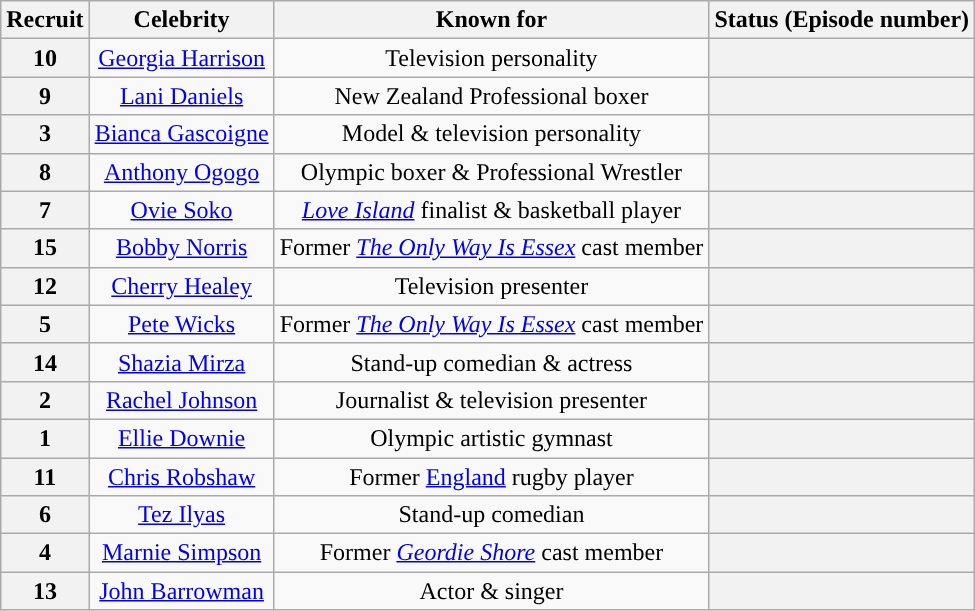<table class="wikitable sortable" style="text-align:center;">
<tr>
<th>Recruit</th>
<th>Celebrity</th>
<th>Known for</th>
<th>Status (Episode number)</th>
</tr>
<tr>
<th>10</th>
<td><a href='#'>Georgia Harrison</a></td>
<td>Television personality</td>
<th></th>
</tr>
<tr>
<th>9</th>
<td><a href='#'>Lani Daniels</a></td>
<td>New Zealand Professional boxer</td>
<th></th>
</tr>
<tr>
<th>3</th>
<td><a href='#'>Bianca Gascoigne</a></td>
<td>Model & television personality</td>
<th></th>
</tr>
<tr>
<th>8</th>
<td><a href='#'>Anthony Ogogo</a></td>
<td>Olympic boxer & Professional Wrestler</td>
<th></th>
</tr>
<tr>
<th>7</th>
<td><a href='#'>Ovie Soko</a></td>
<td><em><a href='#'>Love Island</a></em> finalist & basketball player</td>
<th></th>
</tr>
<tr>
<th>15</th>
<td><a href='#'>Bobby Norris</a></td>
<td>Former <em><a href='#'>The Only Way Is Essex</a></em> cast member</td>
<th></th>
</tr>
<tr>
<th>12</th>
<td><a href='#'>Cherry Healey</a></td>
<td>Television presenter</td>
<th></th>
</tr>
<tr>
<th>5</th>
<td><a href='#'>Pete Wicks</a></td>
<td>Former <em><a href='#'>The Only Way Is Essex</a></em> cast member</td>
<th></th>
</tr>
<tr>
<th>14</th>
<td><a href='#'>Shazia Mirza</a></td>
<td>Stand-up comedian & actress</td>
<th></th>
</tr>
<tr>
<th>2</th>
<td><a href='#'>Rachel Johnson</a></td>
<td>Journalist & television presenter</td>
<th></th>
</tr>
<tr>
<th>1</th>
<td><a href='#'>Ellie Downie</a></td>
<td>Olympic artistic gymnast</td>
<th></th>
</tr>
<tr>
<th>11</th>
<td><a href='#'>Chris Robshaw</a></td>
<td>Former <a href='#'>England</a> rugby player</td>
<th></th>
</tr>
<tr>
<th>6</th>
<td><a href='#'>Tez Ilyas</a></td>
<td>Stand-up comedian</td>
<th></th>
</tr>
<tr>
<th>4</th>
<td><a href='#'>Marnie Simpson</a></td>
<td>Former <em><a href='#'>Geordie Shore</a></em> cast member</td>
<th></th>
</tr>
<tr>
<th>13</th>
<td><a href='#'>John Barrowman</a></td>
<td>Actor & singer</td>
<th></th>
</tr>
</table>
